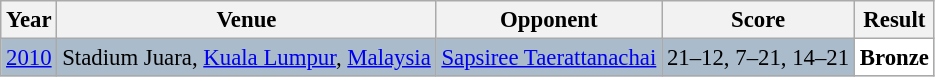<table class="sortable wikitable" style="font-size: 95%;">
<tr>
<th>Year</th>
<th>Venue</th>
<th>Opponent</th>
<th>Score</th>
<th>Result</th>
</tr>
<tr style="background:#AABBCC">
<td align="center"><a href='#'>2010</a></td>
<td align="left">Stadium Juara, <a href='#'>Kuala Lumpur</a>, <a href='#'>Malaysia</a></td>
<td align="left"> <a href='#'>Sapsiree Taerattanachai</a></td>
<td align="left">21–12, 7–21, 14–21</td>
<td style="text-align:left; background:white"> <strong>Bronze</strong></td>
</tr>
</table>
